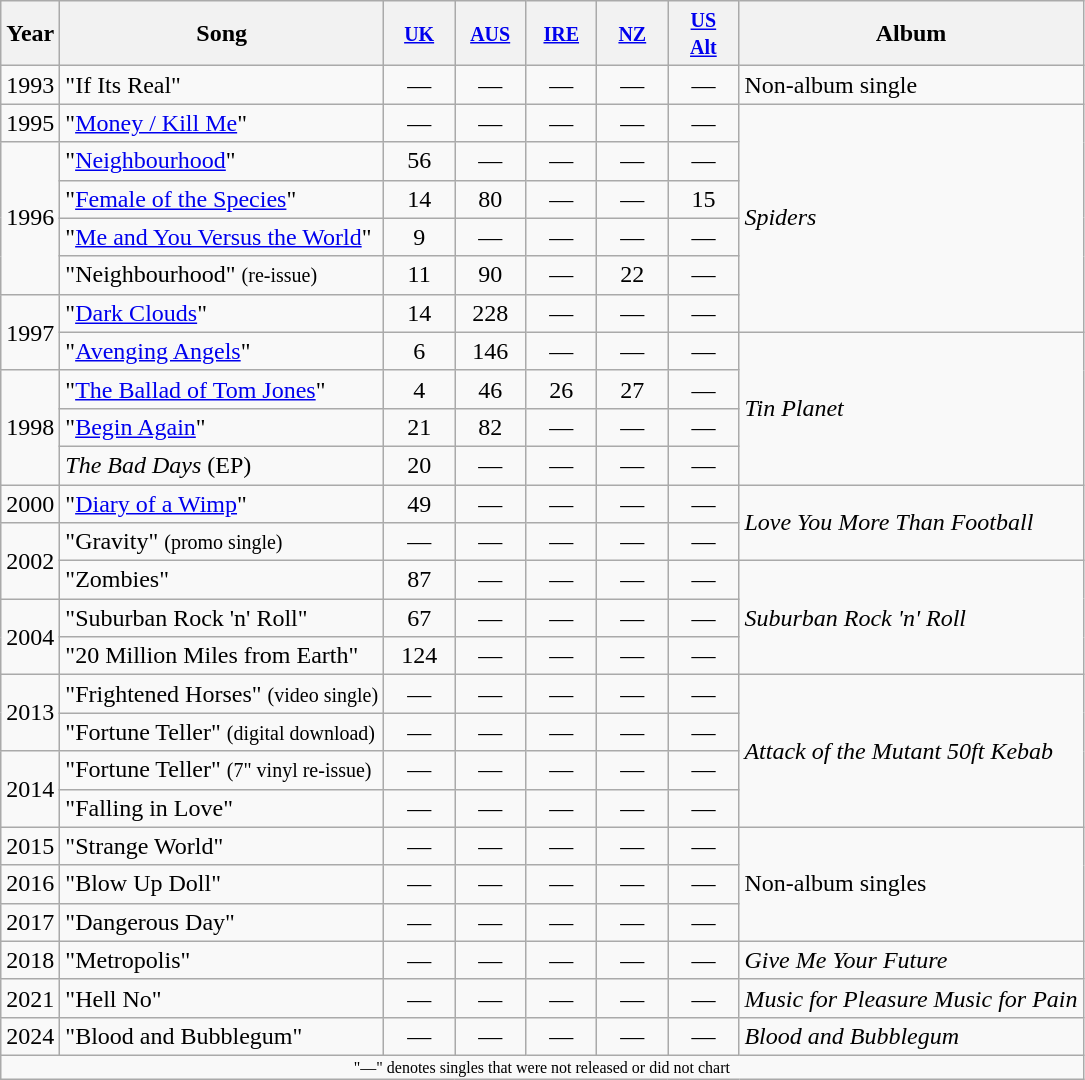<table class="wikitable">
<tr>
<th>Year</th>
<th>Song</th>
<th width="40"><small><a href='#'>UK</a></small><br></th>
<th width="40"><small><a href='#'>AUS</a></small><br></th>
<th width="40"><small><a href='#'>IRE</a></small><br></th>
<th width="40"><small><a href='#'>NZ</a></small><br></th>
<th width="40"><small><a href='#'>US<br>Alt</a></small><br></th>
<th>Album</th>
</tr>
<tr>
<td>1993</td>
<td>"If Its Real"</td>
<td style="text-align:center;">—</td>
<td style="text-align:center;">—</td>
<td style="text-align:center;">—</td>
<td style="text-align:center;">—</td>
<td style="text-align:center;">—</td>
<td>Non-album single</td>
</tr>
<tr>
<td>1995</td>
<td>"<a href='#'>Money / Kill Me</a>"</td>
<td style="text-align:center;">—</td>
<td style="text-align:center;">—</td>
<td style="text-align:center;">—</td>
<td style="text-align:center;">—</td>
<td style="text-align:center;">—</td>
<td rowspan="6"><em>Spiders</em></td>
</tr>
<tr>
<td rowspan="4">1996</td>
<td>"<a href='#'>Neighbourhood</a>"</td>
<td style="text-align:center;">56</td>
<td style="text-align:center;">—</td>
<td style="text-align:center;">—</td>
<td style="text-align:center;">—</td>
<td style="text-align:center;">—</td>
</tr>
<tr>
<td>"<a href='#'>Female of the Species</a>"</td>
<td style="text-align:center;">14</td>
<td style="text-align:center;">80</td>
<td style="text-align:center;">—</td>
<td style="text-align:center;">—</td>
<td style="text-align:center;">15</td>
</tr>
<tr>
<td>"<a href='#'>Me and You Versus the World</a>"</td>
<td style="text-align:center;">9</td>
<td style="text-align:center;">—</td>
<td style="text-align:center;">—</td>
<td style="text-align:center;">—</td>
<td style="text-align:center;">—</td>
</tr>
<tr>
<td>"Neighbourhood" <small>(re-issue)</small></td>
<td style="text-align:center;">11</td>
<td style="text-align:center;">90</td>
<td style="text-align:center;">—</td>
<td style="text-align:center;">22</td>
<td style="text-align:center;">—</td>
</tr>
<tr>
<td rowspan="2">1997</td>
<td>"<a href='#'>Dark Clouds</a>"</td>
<td style="text-align:center;">14</td>
<td style="text-align:center;">228</td>
<td style="text-align:center;">—</td>
<td style="text-align:center;">—</td>
<td style="text-align:center;">—</td>
</tr>
<tr>
<td>"<a href='#'>Avenging Angels</a>"</td>
<td style="text-align:center;">6</td>
<td style="text-align:center;">146</td>
<td style="text-align:center;">—</td>
<td style="text-align:center;">—</td>
<td style="text-align:center;">—</td>
<td rowspan="4"><em>Tin Planet</em></td>
</tr>
<tr>
<td rowspan="3">1998</td>
<td>"<a href='#'>The Ballad of Tom Jones</a>"</td>
<td style="text-align:center;">4</td>
<td style="text-align:center;">46</td>
<td style="text-align:center;">26</td>
<td style="text-align:center;">27</td>
<td style="text-align:center;">—</td>
</tr>
<tr>
<td>"<a href='#'>Begin Again</a>"</td>
<td style="text-align:center;">21</td>
<td style="text-align:center;">82</td>
<td style="text-align:center;">—</td>
<td style="text-align:center;">—</td>
<td style="text-align:center;">—</td>
</tr>
<tr>
<td><em>The Bad Days</em> (EP)</td>
<td style="text-align:center;">20</td>
<td style="text-align:center;">—</td>
<td style="text-align:center;">—</td>
<td style="text-align:center;">—</td>
<td style="text-align:center;">—</td>
</tr>
<tr>
<td>2000</td>
<td>"<a href='#'>Diary of a Wimp</a>"</td>
<td style="text-align:center;">49</td>
<td style="text-align:center;">—</td>
<td style="text-align:center;">—</td>
<td style="text-align:center;">—</td>
<td style="text-align:center;">—</td>
<td rowspan="2"><em>Love You More Than Football</em></td>
</tr>
<tr>
<td rowspan="2">2002</td>
<td>"Gravity" <small>(promo single)</small></td>
<td style="text-align:center;">—</td>
<td style="text-align:center;">—</td>
<td style="text-align:center;">—</td>
<td style="text-align:center;">—</td>
<td style="text-align:center;">—</td>
</tr>
<tr>
<td>"Zombies"</td>
<td style="text-align:center;">87</td>
<td style="text-align:center;">—</td>
<td style="text-align:center;">—</td>
<td style="text-align:center;">—</td>
<td style="text-align:center;">—</td>
<td rowspan="3"><em>Suburban Rock 'n' Roll</em></td>
</tr>
<tr>
<td rowspan="2">2004</td>
<td>"Suburban Rock 'n' Roll"</td>
<td style="text-align:center;">67</td>
<td style="text-align:center;">—</td>
<td style="text-align:center;">—</td>
<td style="text-align:center;">—</td>
<td style="text-align:center;">—</td>
</tr>
<tr>
<td>"20 Million Miles from Earth"</td>
<td style="text-align:center;">124</td>
<td style="text-align:center;">—</td>
<td style="text-align:center;">—</td>
<td style="text-align:center;">—</td>
<td style="text-align:center;">—</td>
</tr>
<tr>
<td rowspan="2">2013</td>
<td>"Frightened Horses" <small>(video single)</small></td>
<td style="text-align:center;">—</td>
<td style="text-align:center;">—</td>
<td style="text-align:center;">—</td>
<td style="text-align:center;">—</td>
<td style="text-align:center;">—</td>
<td rowspan="4"><em>Attack of the Mutant 50ft Kebab</em></td>
</tr>
<tr>
<td>"Fortune Teller" <small>(digital download)</small></td>
<td style="text-align:center;">—</td>
<td style="text-align:center;">—</td>
<td style="text-align:center;">—</td>
<td style="text-align:center;">—</td>
<td style="text-align:center;">—</td>
</tr>
<tr>
<td rowspan="2">2014</td>
<td>"Fortune Teller" <small>(7" vinyl re-issue)</small></td>
<td style="text-align:center;">—</td>
<td style="text-align:center;">—</td>
<td style="text-align:center;">—</td>
<td style="text-align:center;">—</td>
<td style="text-align:center;">—</td>
</tr>
<tr>
<td>"Falling in Love"</td>
<td style="text-align:center;">—</td>
<td style="text-align:center;">—</td>
<td style="text-align:center;">—</td>
<td style="text-align:center;">—</td>
<td style="text-align:center;">—</td>
</tr>
<tr>
<td>2015</td>
<td>"Strange World"</td>
<td style="text-align:center;">—</td>
<td style="text-align:center;">—</td>
<td style="text-align:center;">—</td>
<td style="text-align:center;">—</td>
<td style="text-align:center;">—</td>
<td rowspan="3">Non-album singles</td>
</tr>
<tr>
<td>2016</td>
<td>"Blow Up Doll"</td>
<td style="text-align:center;">—</td>
<td style="text-align:center;">—</td>
<td style="text-align:center;">—</td>
<td style="text-align:center;">—</td>
<td style="text-align:center;">—</td>
</tr>
<tr>
<td>2017</td>
<td>"Dangerous Day"</td>
<td style="text-align:center;">—</td>
<td style="text-align:center;">—</td>
<td style="text-align:center;">—</td>
<td style="text-align:center;">—</td>
<td style="text-align:center;">—</td>
</tr>
<tr>
<td>2018</td>
<td>"Metropolis"</td>
<td style="text-align:center;">—</td>
<td style="text-align:center;">—</td>
<td style="text-align:center;">—</td>
<td style="text-align:center;">—</td>
<td style="text-align:center;">—</td>
<td><em>Give Me Your Future</em></td>
</tr>
<tr>
<td>2021</td>
<td>"Hell No"</td>
<td style="text-align:center;">—</td>
<td style="text-align:center;">—</td>
<td style="text-align:center;">—</td>
<td style="text-align:center;">—</td>
<td style="text-align:center;">—</td>
<td><em>Music for Pleasure Music for Pain</em></td>
</tr>
<tr>
<td>2024</td>
<td>"Blood and Bubblegum"</td>
<td style="text-align:center;">—</td>
<td style="text-align:center;">—</td>
<td style="text-align:center;">—</td>
<td style="text-align:center;">—</td>
<td style="text-align:center;">—</td>
<td><em>Blood and Bubblegum</em></td>
</tr>
<tr>
<td colspan="11" style="font-size:8pt; text-align:center;">"—" denotes singles that were not released or did not chart</td>
</tr>
</table>
